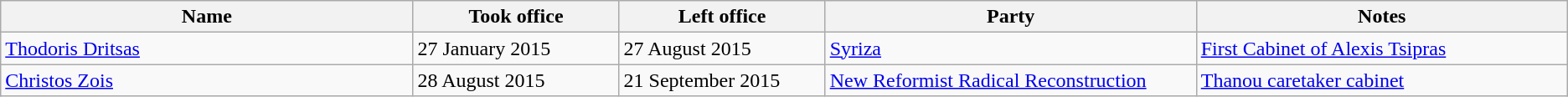<table class="wikitable">
<tr>
<th width="20%">Name</th>
<th width="10%">Took office</th>
<th width="10%">Left office</th>
<th width="18%">Party</th>
<th width="18%">Notes</th>
</tr>
<tr>
<td><a href='#'>Thodoris Dritsas</a></td>
<td>27 January 2015</td>
<td>27 August 2015</td>
<td><a href='#'>Syriza</a></td>
<td><a href='#'>First Cabinet of Alexis Tsipras</a></td>
</tr>
<tr>
<td><a href='#'>Christos Zois</a></td>
<td>28 August 2015</td>
<td>21 September 2015</td>
<td><a href='#'>New Reformist Radical Reconstruction</a></td>
<td><a href='#'>Thanou caretaker cabinet</a></td>
</tr>
</table>
